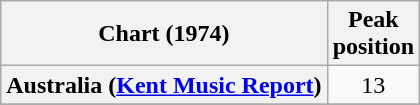<table class="wikitable sortable plainrowheaders" style="text-align:center">
<tr>
<th scope="col">Chart (1974)</th>
<th scope="col">Peak<br>position</th>
</tr>
<tr>
<th scope="row">Australia (<a href='#'>Kent Music Report</a>)</th>
<td style="text-align:center;">13</td>
</tr>
<tr>
</tr>
<tr>
</tr>
</table>
